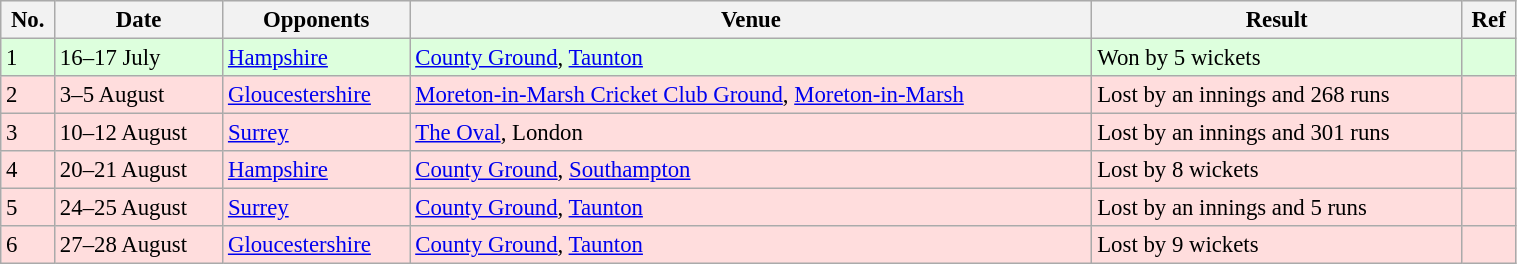<table class="wikitable" width="80%" style="font-size: 95%">
<tr bgcolor="#efefef">
<th>No.</th>
<th>Date</th>
<th>Opponents</th>
<th>Venue</th>
<th>Result</th>
<th>Ref</th>
</tr>
<tr bgcolor="#ddffdd">
<td>1</td>
<td>16–17 July</td>
<td><a href='#'>Hampshire</a></td>
<td><a href='#'>County Ground</a>, <a href='#'>Taunton</a></td>
<td>Won by 5 wickets</td>
<td></td>
</tr>
<tr bgcolor="#ffdddd">
<td>2</td>
<td>3–5 August</td>
<td><a href='#'>Gloucestershire</a></td>
<td><a href='#'>Moreton-in-Marsh Cricket Club Ground</a>, <a href='#'>Moreton-in-Marsh</a></td>
<td>Lost by an innings and 268 runs</td>
<td></td>
</tr>
<tr bgcolor="#ffdddd">
<td>3</td>
<td>10–12 August</td>
<td><a href='#'>Surrey</a></td>
<td><a href='#'>The Oval</a>, London</td>
<td>Lost by an innings and 301 runs</td>
<td></td>
</tr>
<tr bgcolor="#ffdddd">
<td>4</td>
<td>20–21 August</td>
<td><a href='#'>Hampshire</a></td>
<td><a href='#'>County Ground</a>, <a href='#'>Southampton</a></td>
<td>Lost by 8 wickets</td>
<td></td>
</tr>
<tr bgcolor="#ffdddd">
<td>5</td>
<td>24–25 August</td>
<td><a href='#'>Surrey</a></td>
<td><a href='#'>County Ground</a>, <a href='#'>Taunton</a></td>
<td>Lost by an innings and 5 runs</td>
<td></td>
</tr>
<tr bgcolor="#ffdddd">
<td>6</td>
<td>27–28 August</td>
<td><a href='#'>Gloucestershire</a></td>
<td><a href='#'>County Ground</a>, <a href='#'>Taunton</a></td>
<td>Lost by 9 wickets</td>
<td></td>
</tr>
</table>
